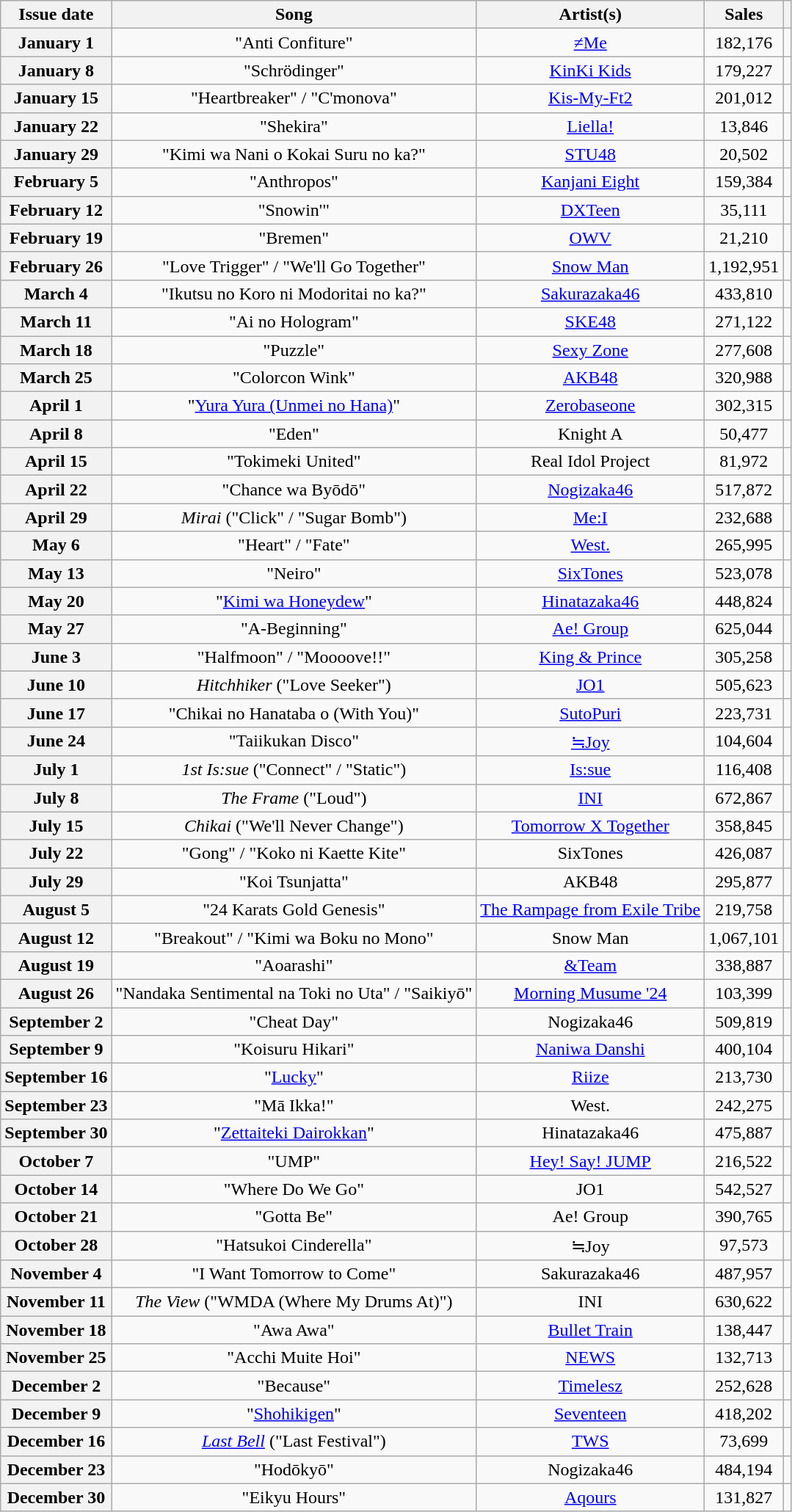<table class="wikitable plainrowheaders" style="text-align: center">
<tr>
<th scope="col">Issue date</th>
<th scope="col">Song</th>
<th scope="col">Artist(s)</th>
<th scope="col">Sales</th>
<th scope="col"></th>
</tr>
<tr>
<th scope="row">January 1</th>
<td>"Anti Confiture"</td>
<td><a href='#'>≠Me</a></td>
<td>182,176</td>
<td></td>
</tr>
<tr>
<th scope="row">January 8</th>
<td>"Schrödinger"</td>
<td><a href='#'>KinKi Kids</a></td>
<td>179,227</td>
<td></td>
</tr>
<tr>
<th scope="row">January 15</th>
<td>"Heartbreaker" / "C'monova"</td>
<td><a href='#'>Kis-My-Ft2</a></td>
<td>201,012</td>
<td></td>
</tr>
<tr>
<th scope="row">January 22</th>
<td>"Shekira"</td>
<td><a href='#'>Liella!</a></td>
<td>13,846</td>
<td></td>
</tr>
<tr>
<th scope="row">January 29</th>
<td>"Kimi wa Nani o Kokai Suru no ka?"</td>
<td><a href='#'>STU48</a></td>
<td>20,502</td>
<td></td>
</tr>
<tr>
<th scope="row">February 5</th>
<td>"Anthropos"</td>
<td><a href='#'>Kanjani Eight</a></td>
<td>159,384</td>
<td></td>
</tr>
<tr>
<th scope="row">February 12</th>
<td>"Snowin'"</td>
<td><a href='#'>DXTeen</a></td>
<td>35,111</td>
<td></td>
</tr>
<tr>
<th scope="row">February 19</th>
<td>"Bremen"</td>
<td><a href='#'>OWV</a></td>
<td>21,210</td>
<td></td>
</tr>
<tr>
<th scope="row">February 26</th>
<td>"Love Trigger" / "We'll Go Together"</td>
<td><a href='#'>Snow Man</a></td>
<td>1,192,951</td>
<td></td>
</tr>
<tr>
<th scope="row">March 4</th>
<td>"Ikutsu no Koro ni Modoritai no ka?"</td>
<td><a href='#'>Sakurazaka46</a></td>
<td>433,810</td>
<td></td>
</tr>
<tr>
<th scope="row">March 11</th>
<td>"Ai no Hologram"</td>
<td><a href='#'>SKE48</a></td>
<td>271,122</td>
<td></td>
</tr>
<tr>
<th scope="row">March 18</th>
<td>"Puzzle"</td>
<td><a href='#'>Sexy Zone</a></td>
<td>277,608</td>
<td></td>
</tr>
<tr>
<th scope="row">March 25</th>
<td>"Colorcon Wink"</td>
<td><a href='#'>AKB48</a></td>
<td>320,988</td>
<td></td>
</tr>
<tr>
<th scope="row">April 1</th>
<td>"<a href='#'>Yura Yura (Unmei no Hana)</a>"</td>
<td><a href='#'>Zerobaseone</a></td>
<td>302,315</td>
<td></td>
</tr>
<tr>
<th scope="row">April 8</th>
<td>"Eden"</td>
<td>Knight A</td>
<td>50,477</td>
<td></td>
</tr>
<tr>
<th scope="row">April 15</th>
<td>"Tokimeki United"</td>
<td>Real Idol Project</td>
<td>81,972</td>
<td></td>
</tr>
<tr>
<th scope="row">April 22</th>
<td>"Chance wa Byōdō"</td>
<td><a href='#'>Nogizaka46</a></td>
<td>517,872</td>
<td></td>
</tr>
<tr>
<th scope="row">April 29</th>
<td><em>Mirai</em> ("Click" / "Sugar Bomb")</td>
<td><a href='#'>Me:I</a></td>
<td>232,688</td>
<td></td>
</tr>
<tr>
<th scope="row">May 6</th>
<td>"Heart" / "Fate"</td>
<td><a href='#'>West.</a></td>
<td>265,995</td>
<td></td>
</tr>
<tr>
<th scope="row">May 13</th>
<td>"Neiro"</td>
<td><a href='#'>SixTones</a></td>
<td>523,078</td>
<td></td>
</tr>
<tr>
<th scope="row">May 20</th>
<td>"<a href='#'>Kimi wa Honeydew</a>"</td>
<td><a href='#'>Hinatazaka46</a></td>
<td>448,824</td>
<td></td>
</tr>
<tr>
<th scope="row">May 27</th>
<td>"A-Beginning"</td>
<td><a href='#'>Ae! Group</a></td>
<td>625,044</td>
<td></td>
</tr>
<tr>
<th scope="row">June 3</th>
<td>"Halfmoon" / "Moooove!!"</td>
<td><a href='#'>King & Prince</a></td>
<td>305,258</td>
<td></td>
</tr>
<tr>
<th scope="row">June 10</th>
<td><em>Hitchhiker</em> ("Love Seeker")</td>
<td><a href='#'>JO1</a></td>
<td>505,623</td>
<td></td>
</tr>
<tr>
<th scope="row">June 17</th>
<td>"Chikai no Hanataba o (With You)"</td>
<td><a href='#'>SutoPuri</a></td>
<td>223,731</td>
<td></td>
</tr>
<tr>
<th scope="row">June 24</th>
<td>"Taiikukan Disco"</td>
<td><a href='#'>≒Joy</a></td>
<td>104,604</td>
<td></td>
</tr>
<tr>
<th scope="row">July 1</th>
<td><em>1st Is:sue</em> ("Connect" / "Static")</td>
<td><a href='#'>Is:sue</a></td>
<td>116,408</td>
<td></td>
</tr>
<tr>
<th scope="row">July 8</th>
<td><em>The Frame</em> ("Loud")</td>
<td><a href='#'>INI</a></td>
<td>672,867</td>
<td></td>
</tr>
<tr>
<th scope="row">July 15</th>
<td><em>Chikai</em> ("We'll Never Change")</td>
<td><a href='#'>Tomorrow X Together</a></td>
<td>358,845</td>
<td></td>
</tr>
<tr>
<th scope="row">July 22</th>
<td>"Gong" / "Koko ni Kaette Kite"</td>
<td>SixTones</td>
<td>426,087</td>
<td></td>
</tr>
<tr>
<th scope="row">July 29</th>
<td>"Koi Tsunjatta"</td>
<td>AKB48</td>
<td>295,877</td>
<td></td>
</tr>
<tr>
<th scope="row">August 5</th>
<td>"24 Karats Gold Genesis"</td>
<td><a href='#'>The Rampage from Exile Tribe</a></td>
<td>219,758</td>
<td></td>
</tr>
<tr>
<th scope="row">August 12</th>
<td>"Breakout" / "Kimi wa Boku no Mono"</td>
<td>Snow Man</td>
<td>1,067,101</td>
<td></td>
</tr>
<tr>
<th scope="row">August 19</th>
<td>"Aoarashi"</td>
<td><a href='#'>&Team</a></td>
<td>338,887</td>
<td></td>
</tr>
<tr>
<th scope="row">August 26</th>
<td>"Nandaka Sentimental na Toki no Uta" / "Saikiyō"</td>
<td><a href='#'>Morning Musume '24</a></td>
<td>103,399</td>
<td></td>
</tr>
<tr>
<th scope="row">September 2</th>
<td>"Cheat Day"</td>
<td>Nogizaka46</td>
<td>509,819</td>
<td></td>
</tr>
<tr>
<th scope="row">September 9</th>
<td>"Koisuru Hikari"</td>
<td><a href='#'>Naniwa Danshi</a></td>
<td>400,104</td>
<td></td>
</tr>
<tr>
<th scope="row">September 16</th>
<td>"<a href='#'>Lucky</a>"</td>
<td><a href='#'>Riize</a></td>
<td>213,730</td>
<td></td>
</tr>
<tr>
<th scope="row">September 23</th>
<td>"Mā Ikka!"</td>
<td>West.</td>
<td>242,275</td>
<td></td>
</tr>
<tr>
<th scope="row">September 30</th>
<td>"<a href='#'>Zettaiteki Dairokkan</a>"</td>
<td>Hinatazaka46</td>
<td>475,887</td>
<td></td>
</tr>
<tr>
<th scope="row">October 7</th>
<td>"UMP"</td>
<td><a href='#'>Hey! Say! JUMP</a></td>
<td>216,522</td>
<td></td>
</tr>
<tr>
<th scope="row">October 14</th>
<td>"Where Do We Go"</td>
<td>JO1</td>
<td>542,527</td>
<td></td>
</tr>
<tr>
<th scope="row">October 21</th>
<td>"Gotta Be"</td>
<td>Ae! Group</td>
<td>390,765</td>
<td></td>
</tr>
<tr>
<th scope="row">October 28</th>
<td>"Hatsukoi Cinderella"</td>
<td>≒Joy</td>
<td>97,573</td>
<td></td>
</tr>
<tr>
<th scope="row">November 4</th>
<td>"I Want Tomorrow to Come"</td>
<td>Sakurazaka46</td>
<td>487,957</td>
<td></td>
</tr>
<tr>
<th scope="row">November 11</th>
<td><em>The View</em> ("WMDA (Where My Drums At)")</td>
<td>INI</td>
<td>630,622</td>
<td></td>
</tr>
<tr>
<th scope="row">November 18</th>
<td>"Awa Awa"</td>
<td><a href='#'>Bullet Train</a></td>
<td>138,447</td>
<td></td>
</tr>
<tr>
<th scope="row">November 25</th>
<td>"Acchi Muite Hoi"</td>
<td><a href='#'>NEWS</a></td>
<td>132,713</td>
<td></td>
</tr>
<tr>
<th scope="row">December 2</th>
<td>"Because"</td>
<td><a href='#'>Timelesz</a></td>
<td>252,628</td>
<td></td>
</tr>
<tr>
<th scope="row">December 9</th>
<td>"<a href='#'>Shohikigen</a>"</td>
<td><a href='#'>Seventeen</a></td>
<td>418,202</td>
<td></td>
</tr>
<tr>
<th scope="row">December 16</th>
<td><em><a href='#'>Last Bell</a></em> ("Last Festival")</td>
<td><a href='#'>TWS</a></td>
<td>73,699</td>
<td></td>
</tr>
<tr>
<th scope="row">December 23</th>
<td>"Hodōkyō"</td>
<td>Nogizaka46</td>
<td>484,194</td>
<td></td>
</tr>
<tr>
<th scope="row">December 30</th>
<td>"Eikyu Hours"</td>
<td><a href='#'>Aqours</a></td>
<td>131,827</td>
<td></td>
</tr>
</table>
